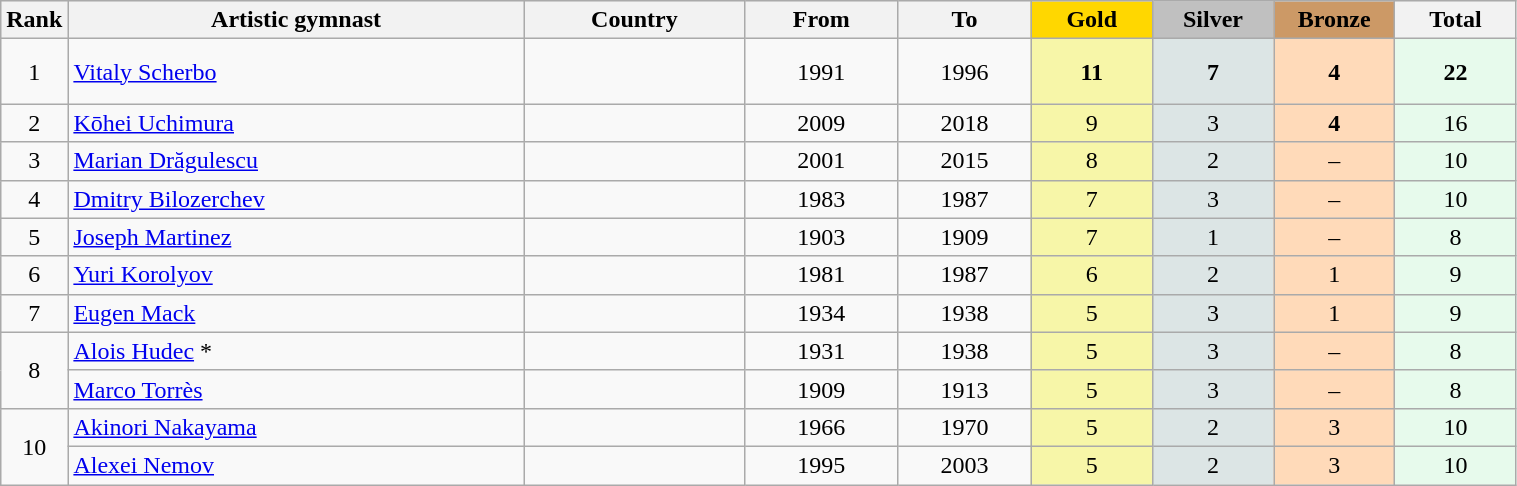<table class="wikitable plainrowheaders" width=80% style="text-align:center;">
<tr style="background-color:#EDEDED;">
<th class="hintergrundfarbe5" style="width:1em">Rank</th>
<th class="hintergrundfarbe5">Artistic gymnast</th>
<th class="hintergrundfarbe5">Country</th>
<th class="hintergrundfarbe5">From</th>
<th class="hintergrundfarbe5">To</th>
<th style="background:    gold; width:8%">Gold</th>
<th style="background:  silver; width:8%">Silver</th>
<th style="background: #CC9966; width:8%">Bronze</th>
<th class="hintergrundfarbe5" style="width:8%">Total</th>
</tr>
<tr>
<td>1</td>
<td style="text-align: left;"><a href='#'>Vitaly Scherbo</a></td>
<td style="text-align: left;"><br><br></td>
<td>1991</td>
<td>1996</td>
<td bgcolor="#F7F6A8"><strong>11</strong></td>
<td bgcolor="#DCE5E5"><strong>7</strong></td>
<td bgcolor="#FFDAB9"><strong>4</strong></td>
<td bgcolor="#E7FAEC"><strong>22</strong></td>
</tr>
<tr style="text-align: center;">
<td>2</td>
<td style="text-align: left;"><a href='#'>Kōhei Uchimura</a></td>
<td style="text-align: left;"></td>
<td>2009</td>
<td>2018</td>
<td bgcolor="#F7F6A8">9</td>
<td bgcolor="#DCE5E5">3</td>
<td bgcolor="#FFDAB9"><strong>4</strong></td>
<td bgcolor="#E7FAEC">16</td>
</tr>
<tr style="text-align: center;">
<td>3</td>
<td style="text-align: left;"><a href='#'>Marian Drăgulescu</a></td>
<td style="text-align: left;"></td>
<td>2001</td>
<td>2015</td>
<td bgcolor="#F7F6A8">8</td>
<td bgcolor="#DCE5E5">2</td>
<td bgcolor="#FFDAB9">–</td>
<td bgcolor="#E7FAEC">10</td>
</tr>
<tr style="text-align: center;">
<td>4</td>
<td style="text-align: left;"><a href='#'>Dmitry Bilozerchev</a></td>
<td style="text-align: left;"></td>
<td>1983</td>
<td>1987</td>
<td bgcolor="#F7F6A8">7</td>
<td bgcolor="#DCE5E5">3</td>
<td bgcolor="#FFDAB9">–</td>
<td bgcolor="#E7FAEC">10</td>
</tr>
<tr style="text-align: center;">
<td>5</td>
<td style="text-align: left;"><a href='#'>Joseph Martinez</a></td>
<td style="text-align: left;"></td>
<td>1903</td>
<td>1909</td>
<td bgcolor="#F7F6A8">7</td>
<td bgcolor="#DCE5E5">1</td>
<td bgcolor="#FFDAB9">–</td>
<td bgcolor="#E7FAEC">8</td>
</tr>
<tr style="text-align: center;">
<td>6</td>
<td style="text-align: left;"><a href='#'>Yuri Korolyov</a></td>
<td style="text-align: left;"></td>
<td>1981</td>
<td>1987</td>
<td bgcolor="#F7F6A8">6</td>
<td bgcolor="#DCE5E5">2</td>
<td bgcolor="#FFDAB9">1</td>
<td bgcolor="#E7FAEC">9</td>
</tr>
<tr style="text-align: center;">
<td>7</td>
<td style="text-align: left;"><a href='#'>Eugen Mack</a></td>
<td style="text-align: left;"></td>
<td>1934</td>
<td>1938</td>
<td bgcolor="#F7F6A8">5</td>
<td bgcolor="#DCE5E5">3</td>
<td bgcolor="#FFDAB9">1</td>
<td bgcolor="#E7FAEC">9</td>
</tr>
<tr style="text-align: center;">
<td rowspan="2">8</td>
<td style="text-align: left;"><a href='#'>Alois Hudec</a> *</td>
<td style="text-align: left;"></td>
<td>1931</td>
<td>1938</td>
<td bgcolor="#F7F6A8">5</td>
<td bgcolor="#DCE5E5">3</td>
<td bgcolor="#FFDAB9">–</td>
<td bgcolor="#E7FAEC">8</td>
</tr>
<tr style="text-align: center;">
<td style="text-align: left;"><a href='#'>Marco Torrès</a></td>
<td style="text-align: left;"></td>
<td>1909</td>
<td>1913</td>
<td bgcolor="#F7F6A8">5</td>
<td bgcolor="#DCE5E5">3</td>
<td bgcolor="#FFDAB9">–</td>
<td bgcolor="#E7FAEC">8</td>
</tr>
<tr style="text-align: center;">
<td rowspan="2">10</td>
<td style="text-align: left;"><a href='#'>Akinori Nakayama</a></td>
<td style="text-align: left;"></td>
<td>1966</td>
<td>1970</td>
<td bgcolor="#F7F6A8">5</td>
<td bgcolor="#DCE5E5">2</td>
<td bgcolor="#FFDAB9">3</td>
<td bgcolor="#E7FAEC">10</td>
</tr>
<tr style="text-align: center;">
<td style="text-align: left;"><a href='#'>Alexei Nemov</a></td>
<td style="text-align: left;"></td>
<td>1995</td>
<td>2003</td>
<td bgcolor="#F7F6A8">5</td>
<td bgcolor="#DCE5E5">2</td>
<td bgcolor="#FFDAB9">3</td>
<td bgcolor="#E7FAEC">10</td>
</tr>
</table>
